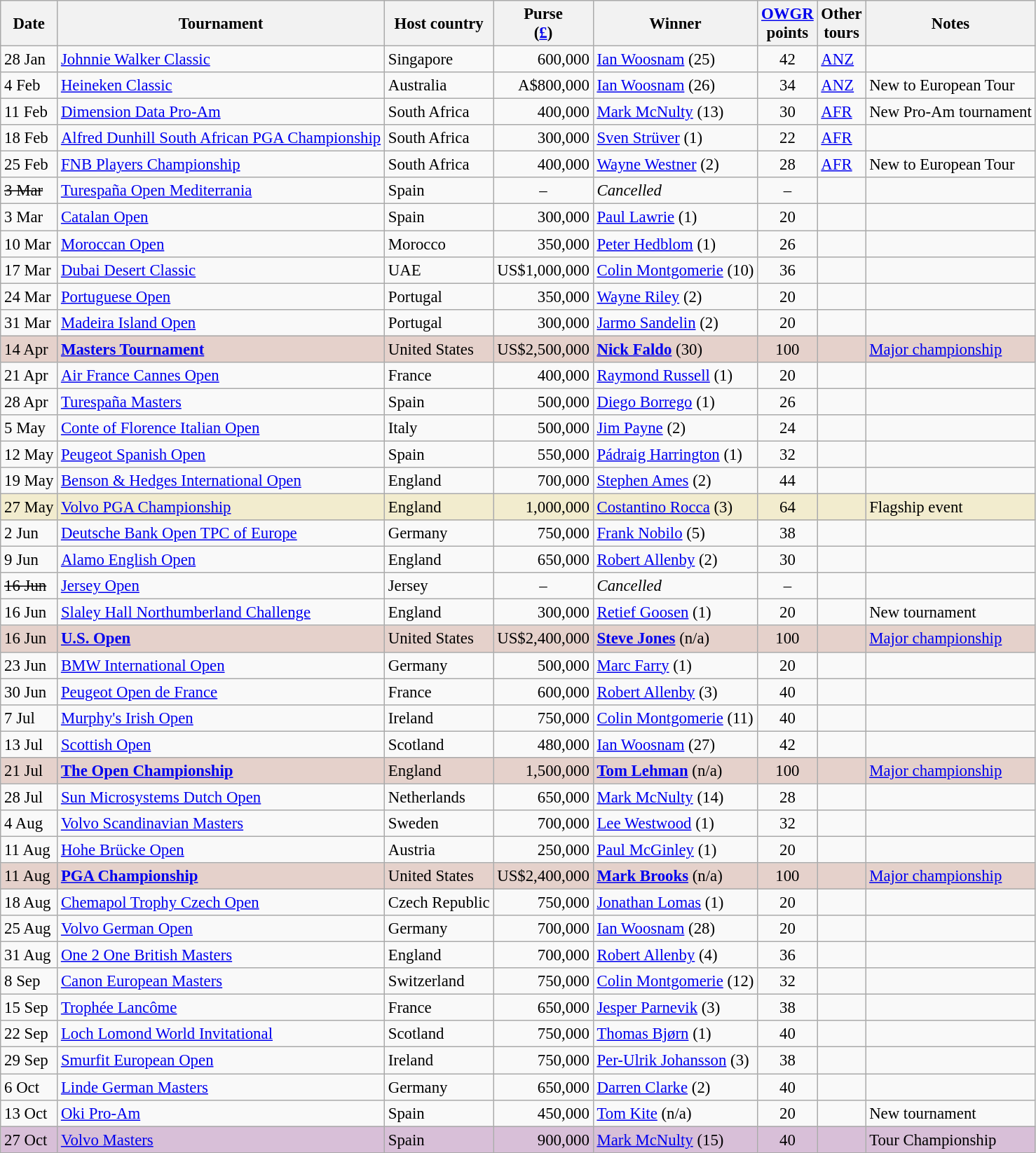<table class="wikitable" style="font-size:95%">
<tr>
<th>Date</th>
<th>Tournament</th>
<th>Host country</th>
<th>Purse<br>(<a href='#'>£</a>)</th>
<th>Winner</th>
<th><a href='#'>OWGR</a><br>points</th>
<th>Other<br>tours</th>
<th>Notes</th>
</tr>
<tr>
<td>28 Jan</td>
<td><a href='#'>Johnnie Walker Classic</a></td>
<td>Singapore</td>
<td align=right>600,000</td>
<td> <a href='#'>Ian Woosnam</a> (25)</td>
<td align=center>42</td>
<td><a href='#'>ANZ</a></td>
<td></td>
</tr>
<tr>
<td>4 Feb</td>
<td><a href='#'>Heineken Classic</a></td>
<td>Australia</td>
<td align=right>A$800,000</td>
<td> <a href='#'>Ian Woosnam</a> (26)</td>
<td align=center>34</td>
<td><a href='#'>ANZ</a></td>
<td>New to European Tour</td>
</tr>
<tr>
<td>11 Feb</td>
<td><a href='#'>Dimension Data Pro-Am</a></td>
<td>South Africa</td>
<td align=right>400,000</td>
<td> <a href='#'>Mark McNulty</a> (13)</td>
<td align=center>30</td>
<td><a href='#'>AFR</a></td>
<td>New Pro-Am tournament</td>
</tr>
<tr>
<td>18 Feb</td>
<td><a href='#'>Alfred Dunhill South African PGA Championship</a></td>
<td>South Africa</td>
<td align=right>300,000</td>
<td> <a href='#'>Sven Strüver</a> (1)</td>
<td align=center>22</td>
<td><a href='#'>AFR</a></td>
<td></td>
</tr>
<tr>
<td>25 Feb</td>
<td><a href='#'>FNB Players Championship</a></td>
<td>South Africa</td>
<td align=right>400,000</td>
<td> <a href='#'>Wayne Westner</a> (2)</td>
<td align=center>28</td>
<td><a href='#'>AFR</a></td>
<td>New to European Tour</td>
</tr>
<tr>
<td><s>3 Mar</s></td>
<td><a href='#'>Turespaña Open Mediterrania</a></td>
<td>Spain</td>
<td align=center>–</td>
<td><em>Cancelled</em></td>
<td align=center>–</td>
<td></td>
<td></td>
</tr>
<tr>
<td>3 Mar</td>
<td><a href='#'>Catalan Open</a></td>
<td>Spain</td>
<td align=right>300,000</td>
<td> <a href='#'>Paul Lawrie</a> (1)</td>
<td align=center>20</td>
<td></td>
<td></td>
</tr>
<tr>
<td>10 Mar</td>
<td><a href='#'>Moroccan Open</a></td>
<td>Morocco</td>
<td align=right>350,000</td>
<td> <a href='#'>Peter Hedblom</a> (1)</td>
<td align=center>26</td>
<td></td>
<td></td>
</tr>
<tr>
<td>17 Mar</td>
<td><a href='#'>Dubai Desert Classic</a></td>
<td>UAE</td>
<td align=right>US$1,000,000</td>
<td> <a href='#'>Colin Montgomerie</a> (10)</td>
<td align=center>36</td>
<td></td>
<td></td>
</tr>
<tr>
<td>24 Mar</td>
<td><a href='#'>Portuguese Open</a></td>
<td>Portugal</td>
<td align=right>350,000</td>
<td> <a href='#'>Wayne Riley</a> (2)</td>
<td align=center>20</td>
<td></td>
<td></td>
</tr>
<tr>
<td>31 Mar</td>
<td><a href='#'>Madeira Island Open</a></td>
<td>Portugal</td>
<td align=right>300,000</td>
<td> <a href='#'>Jarmo Sandelin</a> (2)</td>
<td align=center>20</td>
<td></td>
<td></td>
</tr>
<tr style="background:#e5d1cb;">
<td>14 Apr</td>
<td><strong><a href='#'>Masters Tournament</a></strong></td>
<td>United States</td>
<td align=right>US$2,500,000</td>
<td> <strong><a href='#'>Nick Faldo</a></strong> (30)</td>
<td align=center>100</td>
<td></td>
<td><a href='#'>Major championship</a></td>
</tr>
<tr>
<td>21 Apr</td>
<td><a href='#'>Air France Cannes Open</a></td>
<td>France</td>
<td align=right>400,000</td>
<td> <a href='#'>Raymond Russell</a> (1)</td>
<td align=center>20</td>
<td></td>
<td></td>
</tr>
<tr>
<td>28 Apr</td>
<td><a href='#'>Turespaña Masters</a></td>
<td>Spain</td>
<td align=right>500,000</td>
<td> <a href='#'>Diego Borrego</a> (1)</td>
<td align=center>26</td>
<td></td>
<td></td>
</tr>
<tr>
<td>5 May</td>
<td><a href='#'>Conte of Florence Italian Open</a></td>
<td>Italy</td>
<td align=right>500,000</td>
<td> <a href='#'>Jim Payne</a> (2)</td>
<td align=center>24</td>
<td></td>
<td></td>
</tr>
<tr>
<td>12 May</td>
<td><a href='#'>Peugeot Spanish Open</a></td>
<td>Spain</td>
<td align=right>550,000</td>
<td> <a href='#'>Pádraig Harrington</a> (1)</td>
<td align=center>32</td>
<td></td>
<td></td>
</tr>
<tr>
<td>19 May</td>
<td><a href='#'>Benson & Hedges International Open</a></td>
<td>England</td>
<td align=right>700,000</td>
<td> <a href='#'>Stephen Ames</a> (2)</td>
<td align=center>44</td>
<td></td>
<td></td>
</tr>
<tr style="background:#f2ecce;">
<td>27 May</td>
<td><a href='#'>Volvo PGA Championship</a></td>
<td>England</td>
<td align=right>1,000,000</td>
<td> <a href='#'>Costantino Rocca</a> (3)</td>
<td align=center>64</td>
<td></td>
<td>Flagship event</td>
</tr>
<tr>
<td>2 Jun</td>
<td><a href='#'>Deutsche Bank Open TPC of Europe</a></td>
<td>Germany</td>
<td align=right>750,000</td>
<td> <a href='#'>Frank Nobilo</a> (5)</td>
<td align=center>38</td>
<td></td>
<td></td>
</tr>
<tr>
<td>9 Jun</td>
<td><a href='#'>Alamo English Open</a></td>
<td>England</td>
<td align=right>650,000</td>
<td> <a href='#'>Robert Allenby</a> (2)</td>
<td align=center>30</td>
<td></td>
<td></td>
</tr>
<tr>
<td><s>16 Jun</s></td>
<td><a href='#'>Jersey Open</a></td>
<td>Jersey</td>
<td align=center>–</td>
<td><em>Cancelled</em></td>
<td align=center>–</td>
<td></td>
<td></td>
</tr>
<tr>
<td>16 Jun</td>
<td><a href='#'>Slaley Hall Northumberland Challenge</a></td>
<td>England</td>
<td align=right>300,000</td>
<td> <a href='#'>Retief Goosen</a> (1)</td>
<td align=center>20</td>
<td></td>
<td>New tournament</td>
</tr>
<tr style="background:#e5d1cb;">
<td>16 Jun</td>
<td><strong><a href='#'>U.S. Open</a></strong></td>
<td>United States</td>
<td align=right>US$2,400,000</td>
<td> <strong><a href='#'>Steve Jones</a></strong> (n/a)</td>
<td align=center>100</td>
<td></td>
<td><a href='#'>Major championship</a></td>
</tr>
<tr>
<td>23 Jun</td>
<td><a href='#'>BMW International Open</a></td>
<td>Germany</td>
<td align=right>500,000</td>
<td> <a href='#'>Marc Farry</a> (1)</td>
<td align=center>20</td>
<td></td>
<td></td>
</tr>
<tr>
<td>30 Jun</td>
<td><a href='#'>Peugeot Open de France</a></td>
<td>France</td>
<td align=right>600,000</td>
<td> <a href='#'>Robert Allenby</a> (3)</td>
<td align=center>40</td>
<td></td>
<td></td>
</tr>
<tr>
<td>7 Jul</td>
<td><a href='#'>Murphy's Irish Open</a></td>
<td>Ireland</td>
<td align=right>750,000</td>
<td> <a href='#'>Colin Montgomerie</a> (11)</td>
<td align=center>40</td>
<td></td>
<td></td>
</tr>
<tr>
<td>13 Jul</td>
<td><a href='#'>Scottish Open</a></td>
<td>Scotland</td>
<td align=right>480,000</td>
<td> <a href='#'>Ian Woosnam</a> (27)</td>
<td align=center>42</td>
<td></td>
<td></td>
</tr>
<tr style="background:#e5d1cb;">
<td>21 Jul</td>
<td><strong><a href='#'>The Open Championship</a></strong></td>
<td>England</td>
<td align=right>1,500,000</td>
<td> <strong><a href='#'>Tom Lehman</a></strong> (n/a)</td>
<td align=center>100</td>
<td></td>
<td><a href='#'>Major championship</a></td>
</tr>
<tr>
<td>28 Jul</td>
<td><a href='#'>Sun Microsystems Dutch Open</a></td>
<td>Netherlands</td>
<td align=right>650,000</td>
<td> <a href='#'>Mark McNulty</a> (14)</td>
<td align=center>28</td>
<td></td>
<td></td>
</tr>
<tr>
<td>4 Aug</td>
<td><a href='#'>Volvo Scandinavian Masters</a></td>
<td>Sweden</td>
<td align=right>700,000</td>
<td> <a href='#'>Lee Westwood</a> (1)</td>
<td align=center>32</td>
<td></td>
<td></td>
</tr>
<tr>
<td>11 Aug</td>
<td><a href='#'>Hohe Brücke Open</a></td>
<td>Austria</td>
<td align=right>250,000</td>
<td> <a href='#'>Paul McGinley</a> (1)</td>
<td align=center>20</td>
<td></td>
<td></td>
</tr>
<tr style="background:#e5d1cb;">
<td>11 Aug</td>
<td><strong><a href='#'>PGA Championship</a></strong></td>
<td>United States</td>
<td align=right>US$2,400,000</td>
<td> <strong><a href='#'>Mark Brooks</a></strong> (n/a)</td>
<td align=center>100</td>
<td></td>
<td><a href='#'>Major championship</a></td>
</tr>
<tr>
<td>18 Aug</td>
<td><a href='#'>Chemapol Trophy Czech Open</a></td>
<td>Czech Republic</td>
<td align=right>750,000</td>
<td> <a href='#'>Jonathan Lomas</a> (1)</td>
<td align=center>20</td>
<td></td>
<td></td>
</tr>
<tr>
<td>25 Aug</td>
<td><a href='#'>Volvo German Open</a></td>
<td>Germany</td>
<td align=right>700,000</td>
<td> <a href='#'>Ian Woosnam</a> (28)</td>
<td align=center>20</td>
<td></td>
<td></td>
</tr>
<tr>
<td>31 Aug</td>
<td><a href='#'>One 2 One British Masters</a></td>
<td>England</td>
<td align=right>700,000</td>
<td> <a href='#'>Robert Allenby</a> (4)</td>
<td align=center>36</td>
<td></td>
<td></td>
</tr>
<tr>
<td>8 Sep</td>
<td><a href='#'>Canon European Masters</a></td>
<td>Switzerland</td>
<td align=right>750,000</td>
<td> <a href='#'>Colin Montgomerie</a> (12)</td>
<td align=center>32</td>
<td></td>
<td></td>
</tr>
<tr>
<td>15 Sep</td>
<td><a href='#'>Trophée Lancôme</a></td>
<td>France</td>
<td align=right>650,000</td>
<td> <a href='#'>Jesper Parnevik</a> (3)</td>
<td align=center>38</td>
<td></td>
<td></td>
</tr>
<tr>
<td>22 Sep</td>
<td><a href='#'>Loch Lomond World Invitational</a></td>
<td>Scotland</td>
<td align=right>750,000</td>
<td> <a href='#'>Thomas Bjørn</a> (1)</td>
<td align=center>40</td>
<td></td>
<td></td>
</tr>
<tr>
<td>29 Sep</td>
<td><a href='#'>Smurfit European Open</a></td>
<td>Ireland</td>
<td align=right>750,000</td>
<td> <a href='#'>Per-Ulrik Johansson</a> (3)</td>
<td align=center>38</td>
<td></td>
<td></td>
</tr>
<tr>
<td>6 Oct</td>
<td><a href='#'>Linde German Masters</a></td>
<td>Germany</td>
<td align=right>650,000</td>
<td> <a href='#'>Darren Clarke</a> (2)</td>
<td align=center>40</td>
<td></td>
<td></td>
</tr>
<tr>
<td>13 Oct</td>
<td><a href='#'>Oki Pro-Am</a></td>
<td>Spain</td>
<td align=right>450,000</td>
<td> <a href='#'>Tom Kite</a> (n/a)</td>
<td align=center>20</td>
<td></td>
<td>New tournament</td>
</tr>
<tr style="background:thistle;">
<td>27 Oct</td>
<td><a href='#'>Volvo Masters</a></td>
<td>Spain</td>
<td align=right>900,000</td>
<td> <a href='#'>Mark McNulty</a> (15)</td>
<td align=center>40</td>
<td></td>
<td>Tour Championship</td>
</tr>
</table>
